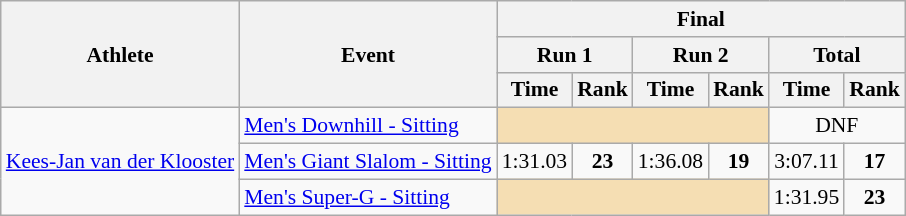<table class="wikitable" style="font-size:90%">
<tr>
<th rowspan="3">Athlete</th>
<th rowspan="3">Event</th>
<th colspan="6">Final</th>
</tr>
<tr>
<th colspan="2">Run 1</th>
<th colspan="2">Run 2</th>
<th colspan="2">Total</th>
</tr>
<tr>
<th>Time</th>
<th>Rank</th>
<th>Time</th>
<th>Rank</th>
<th>Time</th>
<th>Rank</th>
</tr>
<tr>
<td rowspan=3><a href='#'>Kees-Jan van der Klooster</a></td>
<td><a href='#'>Men's Downhill - Sitting</a></td>
<td colspan="4" bgcolor=wheat></td>
<td colspan="2" align="center">DNF</td>
</tr>
<tr>
<td><a href='#'>Men's Giant Slalom - Sitting</a></td>
<td align="center">1:31.03</td>
<td align="center"><strong>23</strong></td>
<td align="center">1:36.08</td>
<td align="center"><strong>19</strong></td>
<td align="center">3:07.11</td>
<td align="center"><strong>17</strong></td>
</tr>
<tr>
<td><a href='#'>Men's Super-G - Sitting</a></td>
<td colspan="4" bgcolor=wheat></td>
<td align="center">1:31.95</td>
<td align="center"><strong>23</strong></td>
</tr>
</table>
